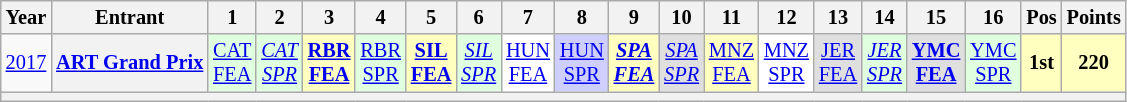<table class="wikitable" style="text-align:center; font-size:85%">
<tr>
<th>Year</th>
<th>Entrant</th>
<th>1</th>
<th>2</th>
<th>3</th>
<th>4</th>
<th>5</th>
<th>6</th>
<th>7</th>
<th>8</th>
<th>9</th>
<th>10</th>
<th>11</th>
<th>12</th>
<th>13</th>
<th>14</th>
<th>15</th>
<th>16</th>
<th>Pos</th>
<th>Points</th>
</tr>
<tr>
<td id=2017R><a href='#'>2017</a></td>
<th nowrap><a href='#'>ART Grand Prix</a></th>
<td style="background:#DFFFDF;"><a href='#'>CAT<br>FEA</a><br></td>
<td style="background:#DFFFDF;"><em><a href='#'>CAT<br>SPR</a></em><br></td>
<td style="background:#FFFFBF;"><strong><a href='#'>RBR<br>FEA</a></strong><br></td>
<td style="background:#DFFFDF;"><a href='#'>RBR<br>SPR</a><br></td>
<td style="background:#FFFFBF;"><strong><a href='#'>SIL<br>FEA</a></strong><br></td>
<td style="background:#DFFFDF;"><em><a href='#'>SIL<br>SPR</a></em><br></td>
<td style="background:#FFFFFF;"><a href='#'>HUN<br>FEA</a><br></td>
<td style="background:#CFCFFF;"><a href='#'>HUN<br>SPR</a><br></td>
<td style="background:#FFFFBF;"><strong><em><a href='#'>SPA<br>FEA</a></em></strong><br></td>
<td style="background:#DFDFDF;"><em><a href='#'>SPA<br>SPR</a></em><br></td>
<td style="background:#FFFFBF;"><a href='#'>MNZ<br>FEA</a><br></td>
<td style="background:#FFFFFF;"><a href='#'>MNZ<br>SPR</a><br></td>
<td style="background:#DFDFDF;"><a href='#'>JER<br>FEA</a><br></td>
<td style="background:#DFFFDF;"><em><a href='#'>JER<br>SPR</a></em><br></td>
<td style="background:#DFDFDF;"><strong><a href='#'>YMC<br>FEA</a></strong><br></td>
<td style="background:#DFFFDF;"><a href='#'>YMC<br>SPR</a><br></td>
<th style="background:#FFFFBF;">1st</th>
<th style="background:#FFFFBF;">220</th>
</tr>
<tr>
<th colspan="20"></th>
</tr>
</table>
